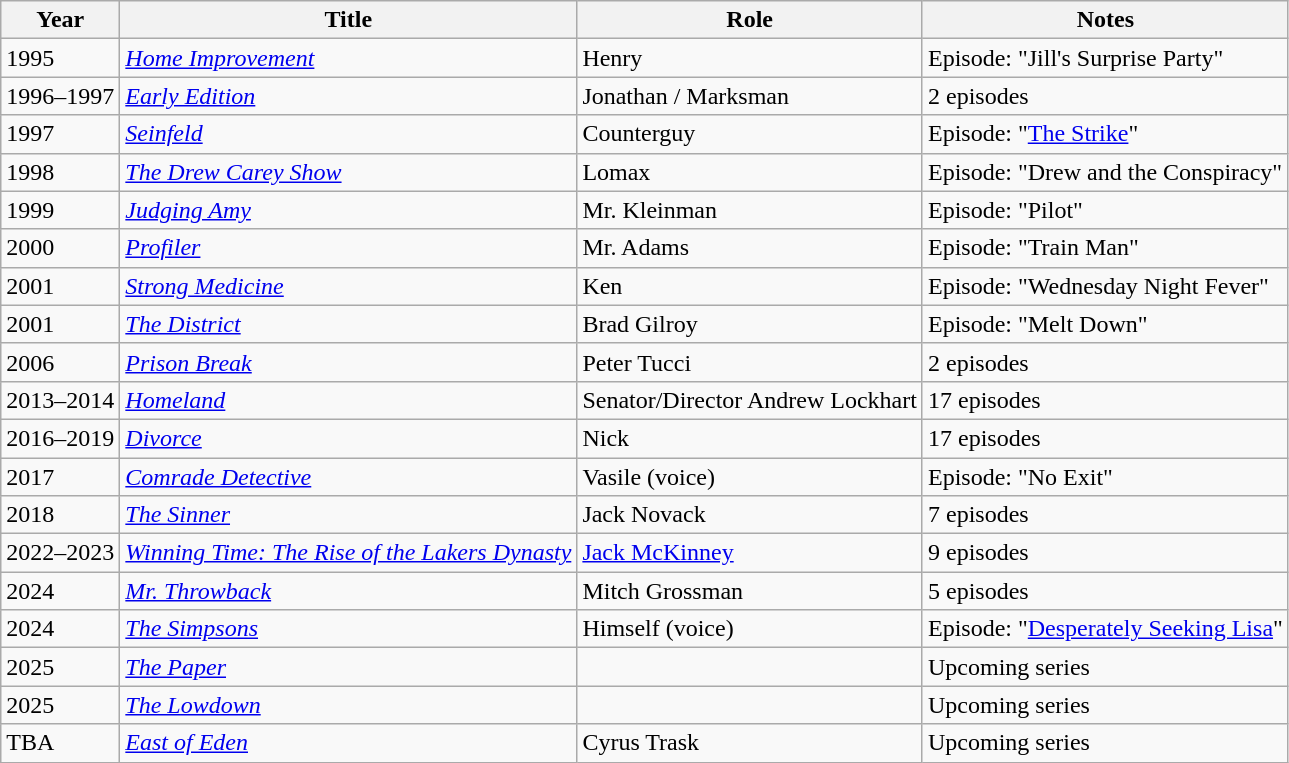<table class = "wikitable sortable">
<tr>
<th>Year</th>
<th>Title</th>
<th>Role</th>
<th>Notes</th>
</tr>
<tr>
<td>1995</td>
<td><em><a href='#'>Home Improvement</a></em></td>
<td>Henry</td>
<td>Episode: "Jill's Surprise Party"</td>
</tr>
<tr>
<td>1996–1997</td>
<td><em><a href='#'>Early Edition</a></em></td>
<td>Jonathan / Marksman</td>
<td>2 episodes</td>
</tr>
<tr>
<td>1997</td>
<td><em><a href='#'>Seinfeld</a></em></td>
<td>Counterguy</td>
<td>Episode: "<a href='#'>The Strike</a>"</td>
</tr>
<tr>
<td>1998</td>
<td><em><a href='#'>The Drew Carey Show</a></em></td>
<td>Lomax</td>
<td>Episode: "Drew and the Conspiracy"</td>
</tr>
<tr>
<td>1999</td>
<td><em><a href='#'>Judging Amy</a></em></td>
<td>Mr. Kleinman</td>
<td>Episode: "Pilot"</td>
</tr>
<tr>
<td>2000</td>
<td><em><a href='#'>Profiler</a></em></td>
<td>Mr. Adams</td>
<td>Episode: "Train Man"</td>
</tr>
<tr>
<td>2001</td>
<td><em><a href='#'>Strong Medicine</a></em></td>
<td>Ken</td>
<td>Episode: "Wednesday Night Fever"</td>
</tr>
<tr>
<td>2001</td>
<td><em><a href='#'>The District</a></em></td>
<td>Brad Gilroy</td>
<td>Episode: "Melt Down"</td>
</tr>
<tr>
<td>2006</td>
<td><em><a href='#'>Prison Break</a></em></td>
<td>Peter Tucci</td>
<td>2 episodes</td>
</tr>
<tr>
<td>2013–2014</td>
<td><em><a href='#'>Homeland</a></em></td>
<td>Senator/Director Andrew Lockhart</td>
<td>17 episodes</td>
</tr>
<tr>
<td>2016–2019</td>
<td><em><a href='#'>Divorce</a></em></td>
<td>Nick</td>
<td>17 episodes</td>
</tr>
<tr>
<td>2017</td>
<td><em><a href='#'>Comrade Detective</a></em></td>
<td>Vasile (voice)</td>
<td>Episode: "No Exit"</td>
</tr>
<tr>
<td>2018</td>
<td><em><a href='#'>The Sinner</a></em></td>
<td>Jack Novack</td>
<td>7 episodes</td>
</tr>
<tr>
<td>2022–2023</td>
<td><em><a href='#'>Winning Time: The Rise of the Lakers Dynasty</a></em></td>
<td><a href='#'>Jack McKinney</a></td>
<td>9 episodes</td>
</tr>
<tr>
<td>2024</td>
<td><em><a href='#'>Mr. Throwback</a></em></td>
<td>Mitch Grossman</td>
<td>5 episodes</td>
</tr>
<tr>
<td>2024</td>
<td><em><a href='#'>The Simpsons</a></em></td>
<td>Himself (voice)</td>
<td>Episode: "<a href='#'>Desperately Seeking Lisa</a>"</td>
</tr>
<tr>
<td>2025</td>
<td><em><a href='#'>The Paper</a></em></td>
<td></td>
<td>Upcoming series</td>
</tr>
<tr>
<td>2025</td>
<td><em><a href='#'>The Lowdown</a></em></td>
<td></td>
<td>Upcoming series</td>
</tr>
<tr>
<td>TBA</td>
<td><em><a href='#'>East of Eden</a></em></td>
<td>Cyrus Trask</td>
<td>Upcoming series</td>
</tr>
</table>
